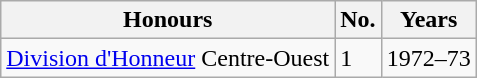<table class="wikitable">
<tr>
<th>Honours</th>
<th>No.</th>
<th>Years</th>
</tr>
<tr>
<td><a href='#'>Division d'Honneur</a> Centre-Ouest</td>
<td>1</td>
<td>1972–73</td>
</tr>
</table>
